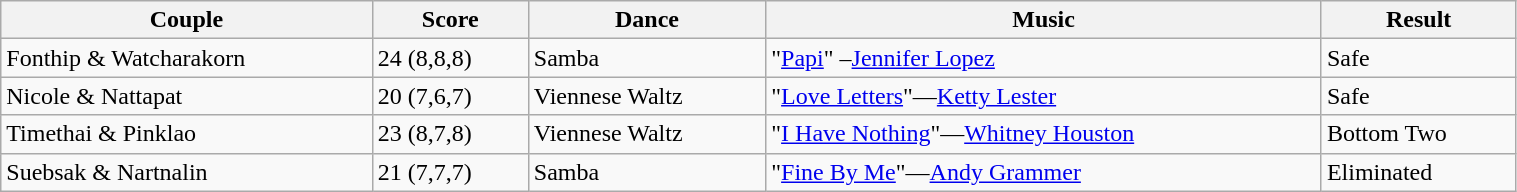<table class="wikitable" style="width:80%;">
<tr>
<th>Couple</th>
<th>Score</th>
<th>Dance</th>
<th>Music</th>
<th>Result</th>
</tr>
<tr>
<td>Fonthip & Watcharakorn</td>
<td>24 (8,8,8)</td>
<td>Samba</td>
<td>"<a href='#'>Papi</a>" –<a href='#'>Jennifer Lopez</a></td>
<td>Safe</td>
</tr>
<tr>
<td>Nicole & Nattapat</td>
<td>20 (7,6,7)</td>
<td>Viennese Waltz</td>
<td>"<a href='#'>Love Letters</a>"—<a href='#'>Ketty Lester</a></td>
<td>Safe</td>
</tr>
<tr>
<td>Timethai & Pinklao</td>
<td>23 (8,7,8)</td>
<td>Viennese Waltz</td>
<td>"<a href='#'>I Have Nothing</a>"—<a href='#'>Whitney Houston</a></td>
<td>Bottom Two</td>
</tr>
<tr>
<td>Suebsak & Nartnalin</td>
<td>21 (7,7,7)</td>
<td>Samba</td>
<td>"<a href='#'>Fine By Me</a>"—<a href='#'>Andy Grammer</a></td>
<td>Eliminated</td>
</tr>
</table>
